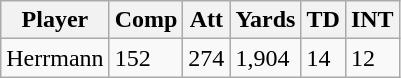<table class="wikitable">
<tr>
<th>Player</th>
<th>Comp</th>
<th>Att</th>
<th>Yards</th>
<th>TD</th>
<th>INT</th>
</tr>
<tr>
<td>Herrmann</td>
<td>152</td>
<td>274</td>
<td>1,904</td>
<td>14</td>
<td>12</td>
</tr>
</table>
